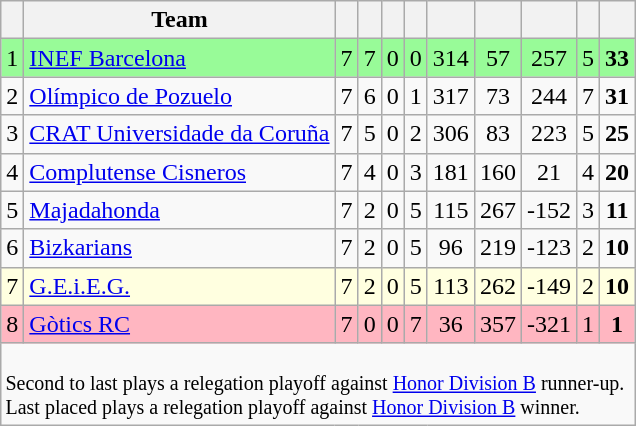<table class="wikitable" style="text-align:center;">
<tr>
<th></th>
<th>Team</th>
<th></th>
<th></th>
<th></th>
<th></th>
<th></th>
<th></th>
<th></th>
<th></th>
<th></th>
</tr>
<tr bgcolor=palegreen>
<td>1</td>
<td align="left"><a href='#'>INEF Barcelona</a></td>
<td>7</td>
<td>7</td>
<td>0</td>
<td>0</td>
<td>314</td>
<td>57</td>
<td>257</td>
<td>5</td>
<td><strong>33</strong></td>
</tr>
<tr>
<td>2</td>
<td align="left"><a href='#'>Olímpico de Pozuelo</a></td>
<td>7</td>
<td>6</td>
<td>0</td>
<td>1</td>
<td>317</td>
<td>73</td>
<td>244</td>
<td>7</td>
<td><strong>31</strong></td>
</tr>
<tr>
<td>3</td>
<td align="left"><a href='#'>CRAT Universidade da Coruña</a></td>
<td>7</td>
<td>5</td>
<td>0</td>
<td>2</td>
<td>306</td>
<td>83</td>
<td>223</td>
<td>5</td>
<td><strong>25</strong></td>
</tr>
<tr>
<td>4</td>
<td align="left"><a href='#'>Complutense Cisneros</a></td>
<td>7</td>
<td>4</td>
<td>0</td>
<td>3</td>
<td>181</td>
<td>160</td>
<td>21</td>
<td>4</td>
<td><strong>20</strong></td>
</tr>
<tr>
<td>5</td>
<td align="left"><a href='#'>Majadahonda</a></td>
<td>7</td>
<td>2</td>
<td>0</td>
<td>5</td>
<td>115</td>
<td>267</td>
<td>-152</td>
<td>3</td>
<td><strong>11</strong></td>
</tr>
<tr>
<td>6</td>
<td align="left"><a href='#'>Bizkarians</a></td>
<td>7</td>
<td>2</td>
<td>0</td>
<td>5</td>
<td>96</td>
<td>219</td>
<td>-123</td>
<td>2</td>
<td><strong>10</strong></td>
</tr>
<tr bgcolor=lightyellow>
<td>7</td>
<td align="left"><a href='#'>G.E.i.E.G.</a></td>
<td>7</td>
<td>2</td>
<td>0</td>
<td>5</td>
<td>113</td>
<td>262</td>
<td>-149</td>
<td>2</td>
<td><strong>10</strong></td>
</tr>
<tr bgcolor=lightpink>
<td>8</td>
<td align="left"><a href='#'>Gòtics RC</a></td>
<td>7</td>
<td>0</td>
<td>0</td>
<td>7</td>
<td>36</td>
<td>357</td>
<td>-321</td>
<td>1</td>
<td><strong>1</strong></td>
</tr>
<tr | style="text-align:left;" |>
<td colspan="11" style="border:0px; font-size:smaller"><br><span>Second to last</span> plays a relegation playoff against <a href='#'>Honor Division B</a> runner-up.
<br> <span>Last placed</span> plays a relegation playoff against <a href='#'>Honor Division B</a> winner.</td>
</tr>
</table>
